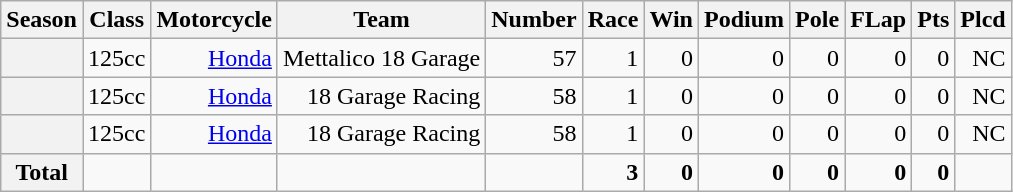<table class="wikitable" style=text-align:right>
<tr>
<th>Season</th>
<th>Class</th>
<th>Motorcycle</th>
<th>Team</th>
<th>Number</th>
<th>Race</th>
<th>Win</th>
<th>Podium</th>
<th>Pole</th>
<th>FLap</th>
<th>Pts</th>
<th>Plcd</th>
</tr>
<tr>
<th></th>
<td>125cc</td>
<td><a href='#'>Honda</a></td>
<td>Mettalico 18 Garage</td>
<td>57</td>
<td>1</td>
<td>0</td>
<td>0</td>
<td>0</td>
<td>0</td>
<td>0</td>
<td>NC</td>
</tr>
<tr>
<th></th>
<td>125cc</td>
<td><a href='#'>Honda</a></td>
<td>18 Garage Racing</td>
<td>58</td>
<td>1</td>
<td>0</td>
<td>0</td>
<td>0</td>
<td>0</td>
<td>0</td>
<td>NC</td>
</tr>
<tr>
<th></th>
<td>125cc</td>
<td><a href='#'>Honda</a></td>
<td>18 Garage Racing</td>
<td>58</td>
<td>1</td>
<td>0</td>
<td>0</td>
<td>0</td>
<td>0</td>
<td>0</td>
<td>NC</td>
</tr>
<tr>
<th>Total</th>
<td></td>
<td></td>
<td></td>
<td></td>
<td><strong>3</strong></td>
<td><strong>0</strong></td>
<td><strong>0</strong></td>
<td><strong>0</strong></td>
<td><strong>0</strong></td>
<td><strong>0</strong></td>
<td></td>
</tr>
</table>
